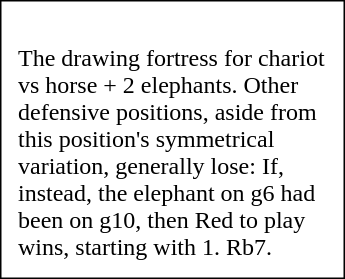<table style="margin:0 0 1em 1em; float:right; width:230px; padding:8px; border:1px solid #000;">
<tr>
<td><br> The drawing fortress for chariot vs horse + 2 elephants. Other defensive positions, aside from this position's symmetrical variation, generally lose: If, instead, the elephant on g6 had been on g10, then Red to play wins, starting with 1. Rb7.</td>
</tr>
</table>
